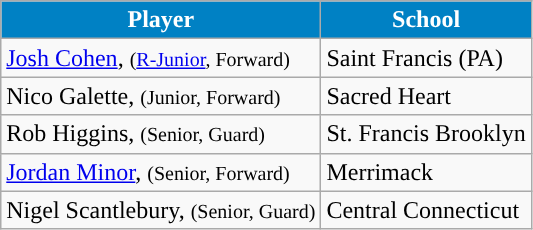<table class="wikitable" border="1">
<tr>
<th align="center" style="background:#0081C4; color:#FFFFFF;">Player</th>
<th align="center" style="background:#0081C4; color:#FFFFFF;">School</th>
</tr>
<tr>
<td><a href='#'>Josh Cohen</a>, <small>(<a href='#'>R-Junior</a>, Forward)</small></td>
<td style=>Saint Francis (PA)</td>
</tr>
<tr>
<td>Nico Galette, <small>(Junior, Forward)</small></td>
<td style=>Sacred Heart</td>
</tr>
<tr>
<td>Rob Higgins, <small>(Senior, Guard)</small></td>
<td style=>St. Francis Brooklyn</td>
</tr>
<tr>
<td><a href='#'>Jordan Minor</a>, <small>(Senior, Forward)</small></td>
<td style=>Merrimack</td>
</tr>
<tr>
<td>Nigel Scantlebury, <small>(Senior, Guard)</small></td>
<td>Central Connecticut</td>
</tr>
</table>
